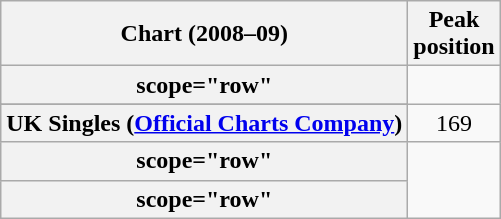<table class="wikitable sortable plainrowheaders">
<tr>
<th>Chart (2008–09)</th>
<th>Peak<br>position</th>
</tr>
<tr>
<th>scope="row" </th>
</tr>
<tr>
</tr>
<tr>
<th scope="row">UK Singles (<a href='#'>Official Charts Company</a>)</th>
<td style="text-align:center;">169</td>
</tr>
<tr>
<th>scope="row" </th>
</tr>
<tr>
<th>scope="row" </th>
</tr>
</table>
